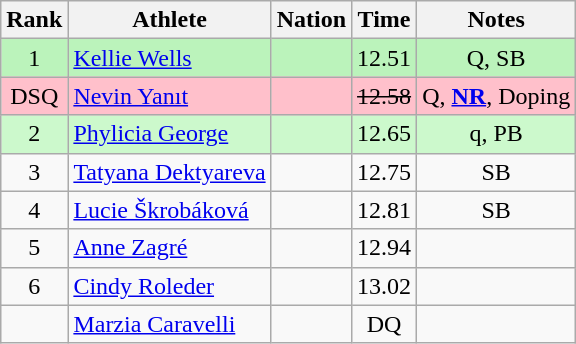<table class="wikitable sortable" style="text-align:center">
<tr>
<th>Rank</th>
<th>Athlete</th>
<th>Nation</th>
<th>Time</th>
<th>Notes</th>
</tr>
<tr bgcolor=bbf3bb>
<td>1</td>
<td align=left><a href='#'>Kellie Wells</a></td>
<td align=left></td>
<td>12.51</td>
<td>Q, SB</td>
</tr>
<tr bgcolor=pink>
<td>DSQ</td>
<td align=left><a href='#'>Nevin Yanıt</a></td>
<td align=left></td>
<td><s>12.58</s></td>
<td>Q, <strong><a href='#'>NR</a></strong>, Doping</td>
</tr>
<tr bgcolor=ccf9cc>
<td>2</td>
<td align=left><a href='#'>Phylicia George</a></td>
<td align=left></td>
<td>12.65</td>
<td>q, PB</td>
</tr>
<tr>
<td>3</td>
<td align=left><a href='#'>Tatyana Dektyareva</a></td>
<td align=left></td>
<td>12.75</td>
<td>SB</td>
</tr>
<tr>
<td>4</td>
<td align=left><a href='#'>Lucie Škrobáková</a></td>
<td align=left></td>
<td>12.81</td>
<td>SB</td>
</tr>
<tr>
<td>5</td>
<td align=left><a href='#'>Anne Zagré</a></td>
<td align=left></td>
<td>12.94</td>
<td></td>
</tr>
<tr>
<td>6</td>
<td align=left><a href='#'>Cindy Roleder</a></td>
<td align=left></td>
<td>13.02</td>
<td></td>
</tr>
<tr>
<td></td>
<td align=left><a href='#'>Marzia Caravelli</a></td>
<td align=left></td>
<td>DQ</td>
<td></td>
</tr>
</table>
